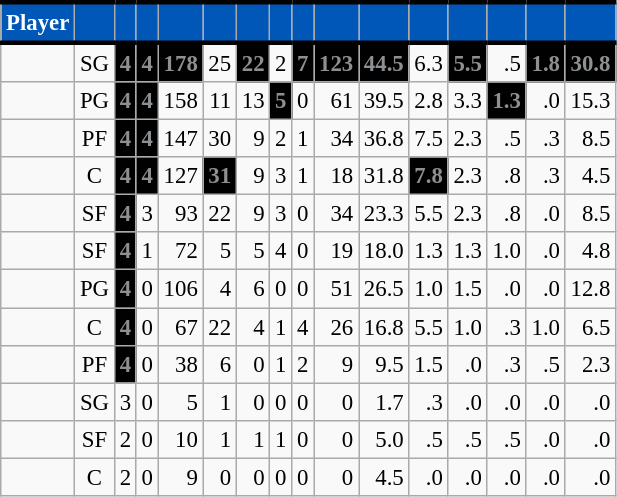<table class="wikitable sortable" style="font-size: 95%; text-align:right;">
<tr>
<th style="background:#0057B7; color:#FFFFFF; border-top:#010101 3px solid; border-bottom:#010101 3px solid;">Player</th>
<th style="background:#0057B7; color:#FFFFFF; border-top:#010101 3px solid; border-bottom:#010101 3px solid;"></th>
<th style="background:#0057B7; color:#FFFFFF; border-top:#010101 3px solid; border-bottom:#010101 3px solid;"></th>
<th style="background:#0057B7; color:#FFFFFF; border-top:#010101 3px solid; border-bottom:#010101 3px solid;"></th>
<th style="background:#0057B7; color:#FFFFFF; border-top:#010101 3px solid; border-bottom:#010101 3px solid;"></th>
<th style="background:#0057B7; color:#FFFFFF; border-top:#010101 3px solid; border-bottom:#010101 3px solid;"></th>
<th style="background:#0057B7; color:#FFFFFF; border-top:#010101 3px solid; border-bottom:#010101 3px solid;"></th>
<th style="background:#0057B7; color:#FFFFFF; border-top:#010101 3px solid; border-bottom:#010101 3px solid;"></th>
<th style="background:#0057B7; color:#FFFFFF; border-top:#010101 3px solid; border-bottom:#010101 3px solid;"></th>
<th style="background:#0057B7; color:#FFFFFF; border-top:#010101 3px solid; border-bottom:#010101 3px solid;"></th>
<th style="background:#0057B7; color:#FFFFFF; border-top:#010101 3px solid; border-bottom:#010101 3px solid;"></th>
<th style="background:#0057B7; color:#FFFFFF; border-top:#010101 3px solid; border-bottom:#010101 3px solid;"></th>
<th style="background:#0057B7; color:#FFFFFF; border-top:#010101 3px solid; border-bottom:#010101 3px solid;"></th>
<th style="background:#0057B7; color:#FFFFFF; border-top:#010101 3px solid; border-bottom:#010101 3px solid;"></th>
<th style="background:#0057B7; color:#FFFFFF; border-top:#010101 3px solid; border-bottom:#010101 3px solid;"></th>
<th style="background:#0057B7; color:#FFFFFF; border-top:#010101 3px solid; border-bottom:#010101 3px solid;"></th>
</tr>
<tr>
<td style="text-align:left;"></td>
<td style="text-align:center;">SG</td>
<td style="background:#010101; color:#8D9093;"><strong>4</strong></td>
<td style="background:#010101; color:#8D9093;"><strong>4</strong></td>
<td style="background:#010101; color:#8D9093;"><strong>178</strong></td>
<td>25</td>
<td style="background:#010101; color:#8D9093;"><strong>22</strong></td>
<td>2</td>
<td style="background:#010101; color:#8D9093;"><strong>7</strong></td>
<td style="background:#010101; color:#8D9093;"><strong>123</strong></td>
<td style="background:#010101; color:#8D9093;"><strong>44.5</strong></td>
<td>6.3</td>
<td style="background:#010101; color:#8D9093;"><strong>5.5</strong></td>
<td>.5</td>
<td style="background:#010101; color:#8D9093;"><strong>1.8</strong></td>
<td style="background:#010101; color:#8D9093;"><strong>30.8</strong></td>
</tr>
<tr>
<td style="text-align:left;"></td>
<td style="text-align:center;">PG</td>
<td style="background:#010101; color:#8D9093;"><strong>4</strong></td>
<td style="background:#010101; color:#8D9093;"><strong>4</strong></td>
<td>158</td>
<td>11</td>
<td>13</td>
<td style="background:#010101; color:#8D9093;"><strong>5</strong></td>
<td>0</td>
<td>61</td>
<td>39.5</td>
<td>2.8</td>
<td>3.3</td>
<td style="background:#010101; color:#8D9093;"><strong>1.3</strong></td>
<td>.0</td>
<td>15.3</td>
</tr>
<tr>
<td style="text-align:left;"></td>
<td style="text-align:center;">PF</td>
<td style="background:#010101; color:#8D9093;"><strong>4</strong></td>
<td style="background:#010101; color:#8D9093;"><strong>4</strong></td>
<td>147</td>
<td>30</td>
<td>9</td>
<td>2</td>
<td>1</td>
<td>34</td>
<td>36.8</td>
<td>7.5</td>
<td>2.3</td>
<td>.5</td>
<td>.3</td>
<td>8.5</td>
</tr>
<tr>
<td style="text-align:left;"></td>
<td style="text-align:center;">C</td>
<td style="background:#010101; color:#8D9093;"><strong>4</strong></td>
<td style="background:#010101; color:#8D9093;"><strong>4</strong></td>
<td>127</td>
<td style="background:#010101; color:#8D9093;"><strong>31</strong></td>
<td>9</td>
<td>3</td>
<td>1</td>
<td>18</td>
<td>31.8</td>
<td style="background:#010101; color:#8D9093;"><strong>7.8</strong></td>
<td>2.3</td>
<td>.8</td>
<td>.3</td>
<td>4.5</td>
</tr>
<tr>
<td style="text-align:left;"></td>
<td style="text-align:center;">SF</td>
<td style="background:#010101; color:#8D9093;"><strong>4</strong></td>
<td>3</td>
<td>93</td>
<td>22</td>
<td>9</td>
<td>3</td>
<td>0</td>
<td>34</td>
<td>23.3</td>
<td>5.5</td>
<td>2.3</td>
<td>.8</td>
<td>.0</td>
<td>8.5</td>
</tr>
<tr>
<td style="text-align:left;"></td>
<td style="text-align:center;">SF</td>
<td style="background:#010101; color:#8D9093;"><strong>4</strong></td>
<td>1</td>
<td>72</td>
<td>5</td>
<td>5</td>
<td>4</td>
<td>0</td>
<td>19</td>
<td>18.0</td>
<td>1.3</td>
<td>1.3</td>
<td>1.0</td>
<td>.0</td>
<td>4.8</td>
</tr>
<tr>
<td style="text-align:left;"></td>
<td style="text-align:center;">PG</td>
<td style="background:#010101; color:#8D9093;"><strong>4</strong></td>
<td>0</td>
<td>106</td>
<td>4</td>
<td>6</td>
<td>0</td>
<td>0</td>
<td>51</td>
<td>26.5</td>
<td>1.0</td>
<td>1.5</td>
<td>.0</td>
<td>.0</td>
<td>12.8</td>
</tr>
<tr>
<td style="text-align:left;"></td>
<td style="text-align:center;">C</td>
<td style="background:#010101; color:#8D9093;"><strong>4</strong></td>
<td>0</td>
<td>67</td>
<td>22</td>
<td>4</td>
<td>1</td>
<td>4</td>
<td>26</td>
<td>16.8</td>
<td>5.5</td>
<td>1.0</td>
<td>.3</td>
<td>1.0</td>
<td>6.5</td>
</tr>
<tr>
<td style="text-align:left;"></td>
<td style="text-align:center;">PF</td>
<td style="background:#010101; color:#8D9093;"><strong>4</strong></td>
<td>0</td>
<td>38</td>
<td>6</td>
<td>0</td>
<td>1</td>
<td>2</td>
<td>9</td>
<td>9.5</td>
<td>1.5</td>
<td>.0</td>
<td>.3</td>
<td>.5</td>
<td>2.3</td>
</tr>
<tr>
<td style="text-align:left;"></td>
<td style="text-align:center;">SG</td>
<td>3</td>
<td>0</td>
<td>5</td>
<td>1</td>
<td>0</td>
<td>0</td>
<td>0</td>
<td>0</td>
<td>1.7</td>
<td>.3</td>
<td>.0</td>
<td>.0</td>
<td>.0</td>
<td>.0</td>
</tr>
<tr>
<td style="text-align:left;"></td>
<td style="text-align:center;">SF</td>
<td>2</td>
<td>0</td>
<td>10</td>
<td>1</td>
<td>1</td>
<td>1</td>
<td>0</td>
<td>0</td>
<td>5.0</td>
<td>.5</td>
<td>.5</td>
<td>.5</td>
<td>.0</td>
<td>.0</td>
</tr>
<tr>
<td style="text-align:left;"></td>
<td style="text-align:center;">C</td>
<td>2</td>
<td>0</td>
<td>9</td>
<td>0</td>
<td>0</td>
<td>0</td>
<td>0</td>
<td>0</td>
<td>4.5</td>
<td>.0</td>
<td>.0</td>
<td>.0</td>
<td>.0</td>
<td>.0</td>
</tr>
</table>
